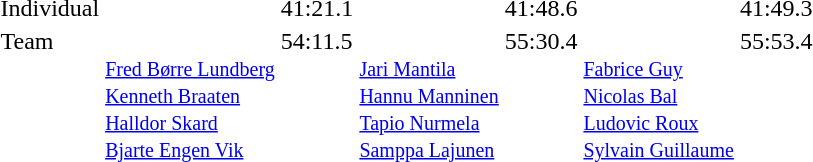<table>
<tr valign="top">
<td>Individual <br></td>
<td></td>
<td>41:21.1</td>
<td></td>
<td>41:48.6</td>
<td></td>
<td>41:49.3</td>
</tr>
<tr valign="top">
<td>Team <br></td>
<td> <small><br><a href='#'>Fred Børre Lundberg</a><br><a href='#'>Kenneth Braaten</a><br><a href='#'>Halldor Skard</a><br><a href='#'>Bjarte Engen Vik</a></small></td>
<td>54:11.5</td>
<td> <small><br><a href='#'>Jari Mantila</a><br><a href='#'>Hannu Manninen</a><br><a href='#'>Tapio Nurmela</a><br><a href='#'>Samppa Lajunen</a></small></td>
<td>55:30.4</td>
<td> <small><br><a href='#'>Fabrice Guy</a><br><a href='#'>Nicolas Bal</a><br><a href='#'>Ludovic Roux</a><br><a href='#'>Sylvain Guillaume</a></small></td>
<td>55:53.4</td>
</tr>
</table>
